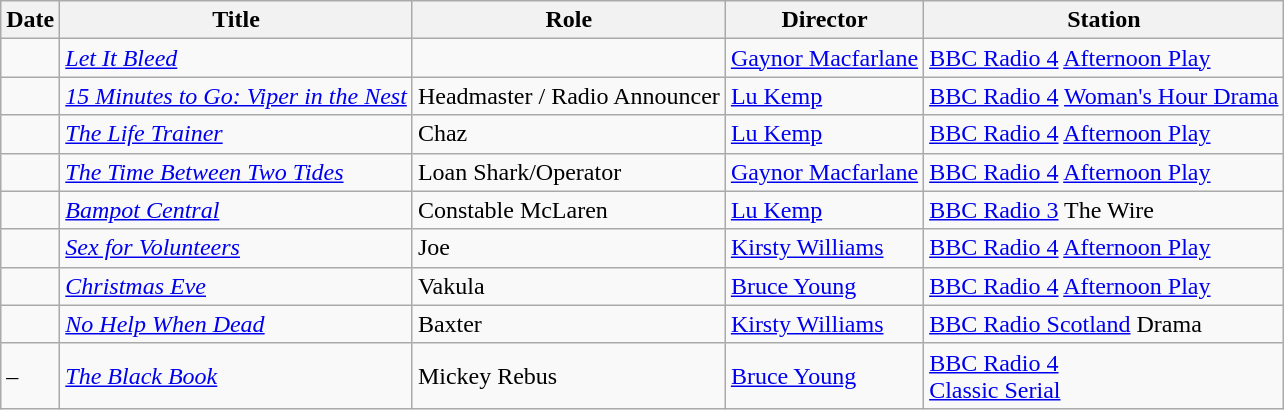<table class="wikitable sortable">
<tr>
<th>Date</th>
<th>Title</th>
<th>Role</th>
<th>Director</th>
<th>Station</th>
</tr>
<tr>
<td></td>
<td><em><a href='#'>Let It Bleed</a></em> </td>
<td></td>
<td><a href='#'>Gaynor Macfarlane</a></td>
<td><a href='#'>BBC Radio 4</a> <a href='#'>Afternoon Play</a></td>
</tr>
<tr>
<td></td>
<td><em><a href='#'>15 Minutes to Go: Viper in the Nest</a></em></td>
<td>Headmaster / Radio Announcer</td>
<td><a href='#'>Lu Kemp</a></td>
<td><a href='#'>BBC Radio 4</a> <a href='#'>Woman's Hour Drama</a></td>
</tr>
<tr>
<td></td>
<td><em><a href='#'>The Life Trainer</a></em></td>
<td>Chaz</td>
<td><a href='#'>Lu Kemp</a></td>
<td><a href='#'>BBC Radio 4</a> <a href='#'>Afternoon Play</a></td>
</tr>
<tr>
<td></td>
<td><em><a href='#'>The Time Between Two Tides</a></em></td>
<td>Loan Shark/Operator</td>
<td><a href='#'>Gaynor Macfarlane</a></td>
<td><a href='#'>BBC Radio 4</a> <a href='#'>Afternoon Play</a></td>
</tr>
<tr>
<td></td>
<td><em><a href='#'>Bampot Central</a></em></td>
<td>Constable McLaren</td>
<td><a href='#'>Lu Kemp</a></td>
<td><a href='#'>BBC Radio 3</a> The Wire</td>
</tr>
<tr>
<td></td>
<td><em><a href='#'>Sex for Volunteers</a></em> </td>
<td>Joe</td>
<td><a href='#'>Kirsty Williams</a></td>
<td><a href='#'>BBC Radio 4</a> <a href='#'>Afternoon Play</a></td>
</tr>
<tr>
<td></td>
<td><em><a href='#'>Christmas Eve</a></em> </td>
<td>Vakula</td>
<td><a href='#'>Bruce Young</a></td>
<td><a href='#'>BBC Radio 4</a> <a href='#'>Afternoon Play</a></td>
</tr>
<tr>
<td></td>
<td><em><a href='#'>No Help When Dead</a></em> </td>
<td>Baxter</td>
<td><a href='#'>Kirsty Williams</a></td>
<td><a href='#'>BBC Radio Scotland</a> Drama</td>
</tr>
<tr>
<td> – </td>
<td><em><a href='#'>The Black Book</a></em> </td>
<td>Mickey Rebus</td>
<td><a href='#'>Bruce Young</a></td>
<td><a href='#'>BBC Radio 4</a><br><a href='#'>Classic Serial</a></td>
</tr>
</table>
